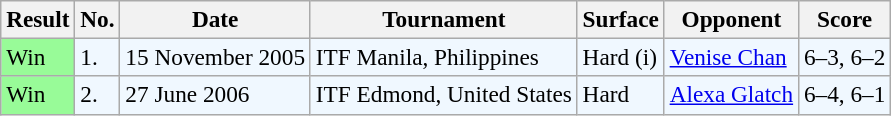<table class="sortable wikitable" style=font-size:97%>
<tr>
<th>Result</th>
<th>No.</th>
<th>Date</th>
<th>Tournament</th>
<th>Surface</th>
<th>Opponent</th>
<th class="unsortable">Score</th>
</tr>
<tr style="background:#f0f8ff;">
<td style="background:#98fb98;">Win</td>
<td>1.</td>
<td>15 November 2005</td>
<td>ITF Manila, Philippines</td>
<td>Hard (i)</td>
<td> <a href='#'>Venise Chan</a></td>
<td>6–3, 6–2</td>
</tr>
<tr style="background:#f0f8ff;">
<td style="background:#98fb98;">Win</td>
<td>2.</td>
<td>27 June 2006</td>
<td>ITF Edmond, United States</td>
<td>Hard</td>
<td> <a href='#'>Alexa Glatch</a></td>
<td>6–4, 6–1</td>
</tr>
</table>
